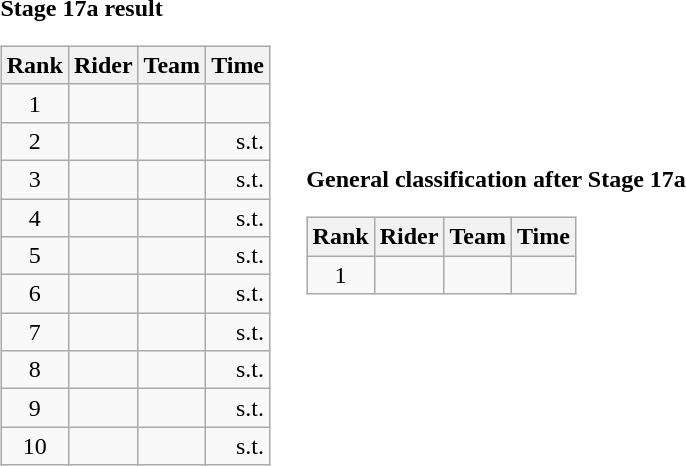<table>
<tr>
<td><strong>Stage 17a result</strong><br><table class="wikitable">
<tr>
<th scope="col">Rank</th>
<th scope="col">Rider</th>
<th scope="col">Team</th>
<th scope="col">Time</th>
</tr>
<tr>
<td style="text-align:center;">1</td>
<td></td>
<td></td>
<td style="text-align:right;"></td>
</tr>
<tr>
<td style="text-align:center;">2</td>
<td></td>
<td></td>
<td style="text-align:right;">s.t.</td>
</tr>
<tr>
<td style="text-align:center;">3</td>
<td></td>
<td></td>
<td style="text-align:right;">s.t.</td>
</tr>
<tr>
<td style="text-align:center;">4</td>
<td></td>
<td></td>
<td style="text-align:right;">s.t.</td>
</tr>
<tr>
<td style="text-align:center;">5</td>
<td></td>
<td></td>
<td style="text-align:right;">s.t.</td>
</tr>
<tr>
<td style="text-align:center;">6</td>
<td></td>
<td></td>
<td style="text-align:right;">s.t.</td>
</tr>
<tr>
<td style="text-align:center;">7</td>
<td></td>
<td></td>
<td style="text-align:right;">s.t.</td>
</tr>
<tr>
<td style="text-align:center;">8</td>
<td></td>
<td></td>
<td style="text-align:right;">s.t.</td>
</tr>
<tr>
<td style="text-align:center;">9</td>
<td></td>
<td></td>
<td style="text-align:right;">s.t.</td>
</tr>
<tr>
<td style="text-align:center;">10</td>
<td></td>
<td></td>
<td style="text-align:right;">s.t.</td>
</tr>
</table>
</td>
<td></td>
<td><strong>General classification after Stage 17a</strong><br><table class="wikitable">
<tr>
<th scope="col">Rank</th>
<th scope="col">Rider</th>
<th scope="col">Team</th>
<th scope="col">Time</th>
</tr>
<tr>
<td style="text-align:center;">1</td>
<td></td>
<td></td>
<td style="text-align:right;"></td>
</tr>
</table>
</td>
</tr>
</table>
